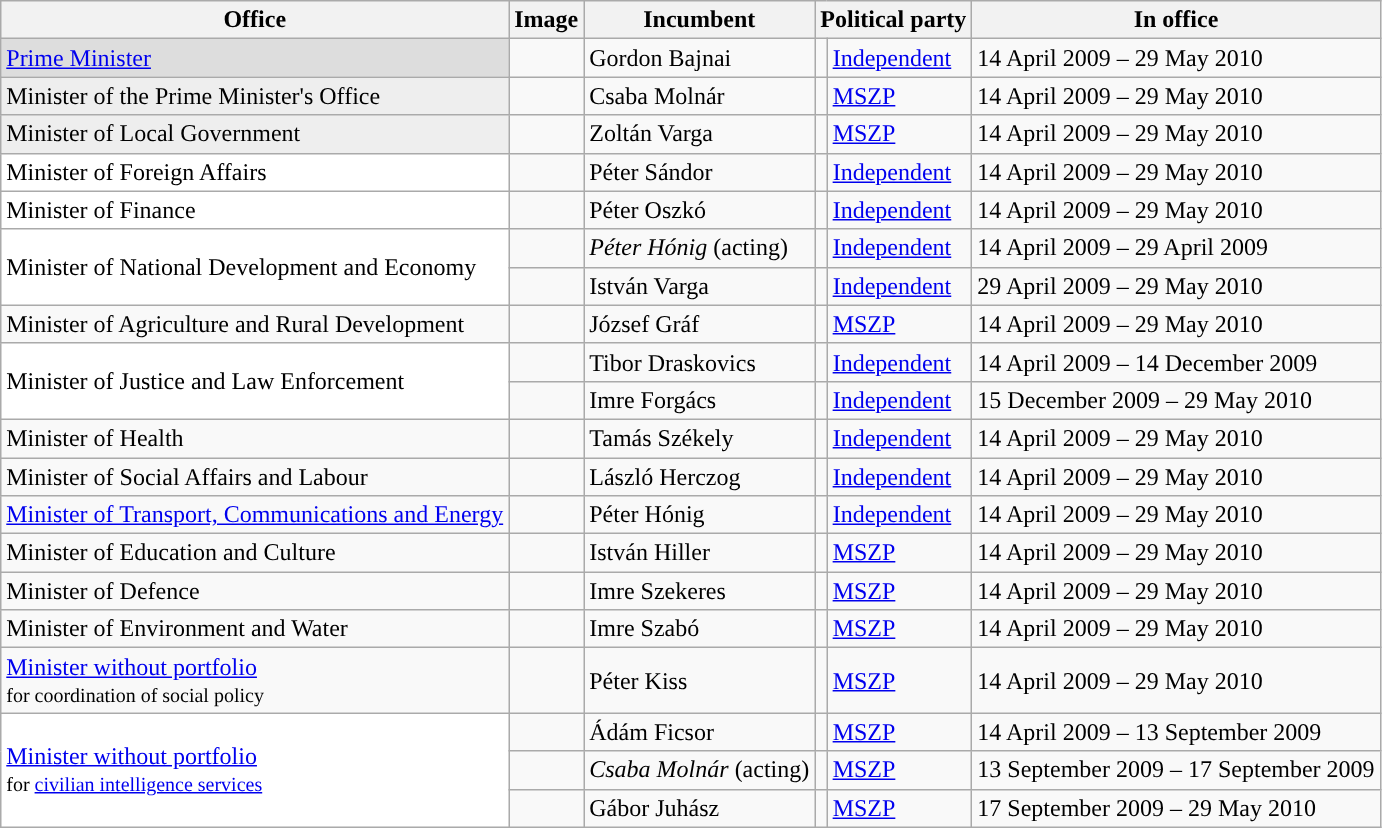<table class="wikitable">
<tr>
<th>Office</th>
<th>Image</th>
<th>Incumbent</th>
<th colspan="2">Political party</th>
<th>In office</th>
</tr>
<tr>
<td style="background:#ddd;"><a href='#'>Prime Minister</a></td>
<td></td>
<td>Gordon Bajnai</td>
<td style="background-color: "></td>
<td><a href='#'>Independent</a></td>
<td>14 April 2009 – 29 May 2010</td>
</tr>
<tr>
<td style="background:#eee;">Minister of the Prime Minister's Office</td>
<td></td>
<td>Csaba Molnár</td>
<td style="background-color: "></td>
<td><a href='#'>MSZP</a></td>
<td>14 April 2009 – 29 May 2010</td>
</tr>
<tr>
<td style="background:#eee;">Minister of Local Government</td>
<td></td>
<td>Zoltán Varga</td>
<td style="background-color: "></td>
<td><a href='#'>MSZP</a></td>
<td>14 April 2009 – 29 May 2010</td>
</tr>
<tr>
<td style="background:#fff;">Minister of Foreign Affairs</td>
<td></td>
<td>Péter Sándor</td>
<td style="background-color: "></td>
<td><a href='#'>Independent</a></td>
<td>14 April 2009 – 29 May 2010</td>
</tr>
<tr>
<td style="background:#fff;">Minister of Finance</td>
<td></td>
<td>Péter Oszkó</td>
<td style="background-color: "></td>
<td><a href='#'>Independent</a></td>
<td>14 April 2009 – 29 May 2010</td>
</tr>
<tr>
<td rowspan="2" style="background:#fff;">Minister of National Development and Economy</td>
<td></td>
<td><em>Péter Hónig</em> (acting)</td>
<td style="background-color: "></td>
<td><a href='#'>Independent</a></td>
<td>14 April 2009 – 29 April 2009</td>
</tr>
<tr>
<td></td>
<td>István Varga</td>
<td style="background-color: "></td>
<td><a href='#'>Independent</a></td>
<td>29 April 2009 – 29 May 2010</td>
</tr>
<tr>
<td>Minister of Agriculture and Rural Development</td>
<td></td>
<td>József Gráf</td>
<td style="background-color: "></td>
<td><a href='#'>MSZP</a></td>
<td>14 April 2009 – 29 May 2010</td>
</tr>
<tr>
<td rowspan="2" style="background:#fff;">Minister of Justice and Law Enforcement</td>
<td></td>
<td>Tibor Draskovics</td>
<td style="background-color: "></td>
<td><a href='#'>Independent</a></td>
<td>14 April 2009 – 14 December 2009</td>
</tr>
<tr>
<td></td>
<td>Imre Forgács</td>
<td style="background-color: "></td>
<td><a href='#'>Independent</a></td>
<td>15 December 2009 – 29 May 2010</td>
</tr>
<tr>
<td>Minister of Health</td>
<td></td>
<td>Tamás Székely</td>
<td style="background-color: "></td>
<td><a href='#'>Independent</a></td>
<td>14 April 2009 – 29 May 2010</td>
</tr>
<tr>
<td>Minister of Social Affairs and Labour</td>
<td></td>
<td>László Herczog</td>
<td style="background-color: "></td>
<td><a href='#'>Independent</a></td>
<td>14 April 2009 – 29 May 2010</td>
</tr>
<tr>
<td><a href='#'>Minister of Transport, Communications and Energy</a></td>
<td></td>
<td>Péter Hónig</td>
<td style="background-color: "></td>
<td><a href='#'>Independent</a></td>
<td>14 April 2009 – 29 May 2010</td>
</tr>
<tr>
<td>Minister of Education and Culture</td>
<td></td>
<td>István Hiller</td>
<td style="background-color: "></td>
<td><a href='#'>MSZP</a></td>
<td>14 April 2009 – 29 May 2010</td>
</tr>
<tr>
<td>Minister of Defence</td>
<td></td>
<td>Imre Szekeres</td>
<td style="background-color: "></td>
<td><a href='#'>MSZP</a></td>
<td>14 April 2009 – 29 May 2010</td>
</tr>
<tr>
<td>Minister of Environment and Water</td>
<td></td>
<td>Imre Szabó</td>
<td style="background-color: "></td>
<td><a href='#'>MSZP</a></td>
<td>14 April 2009 – 29 May 2010</td>
</tr>
<tr>
<td><a href='#'>Minister without portfolio</a><br><small>for coordination of social policy</small></td>
<td></td>
<td>Péter Kiss</td>
<td style="background-color: "></td>
<td><a href='#'>MSZP</a></td>
<td>14 April 2009 – 29 May 2010</td>
</tr>
<tr>
<td rowspan="3" style="background:#fff;"><a href='#'>Minister without portfolio</a><br><small>for <a href='#'>civilian intelligence services</a></small></td>
<td></td>
<td>Ádám Ficsor</td>
<td style="background-color: "></td>
<td><a href='#'>MSZP</a></td>
<td>14 April 2009 – 13 September 2009</td>
</tr>
<tr>
<td></td>
<td><em>Csaba Molnár</em> (acting)</td>
<td style="background-color: "></td>
<td><a href='#'>MSZP</a></td>
<td>13 September 2009 – 17 September 2009</td>
</tr>
<tr>
<td></td>
<td>Gábor Juhász</td>
<td style="background-color: "></td>
<td><a href='#'>MSZP</a></td>
<td>17 September 2009 – 29 May 2010</td>
</tr>
</table>
